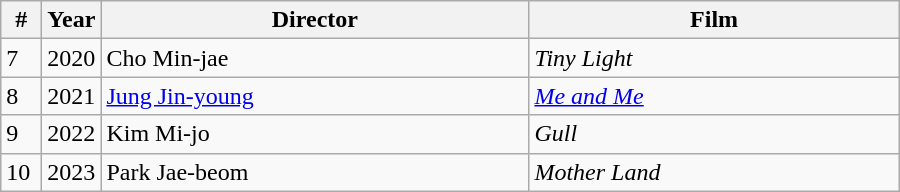<table class="wikitable" style="width:600px">
<tr>
<th width=20>#</th>
<th width=30>Year</th>
<th>Director</th>
<th>Film</th>
</tr>
<tr>
<td>7</td>
<td>2020</td>
<td>Cho Min-jae</td>
<td><em>Tiny Light</em></td>
</tr>
<tr>
<td>8</td>
<td>2021</td>
<td><a href='#'>Jung Jin-young</a></td>
<td><em><a href='#'>Me and Me</a></em></td>
</tr>
<tr>
<td>9</td>
<td>2022</td>
<td>Kim Mi-jo</td>
<td><em>Gull</em></td>
</tr>
<tr>
<td>10</td>
<td>2023</td>
<td>Park Jae-beom</td>
<td><em>Mother Land</em></td>
</tr>
</table>
